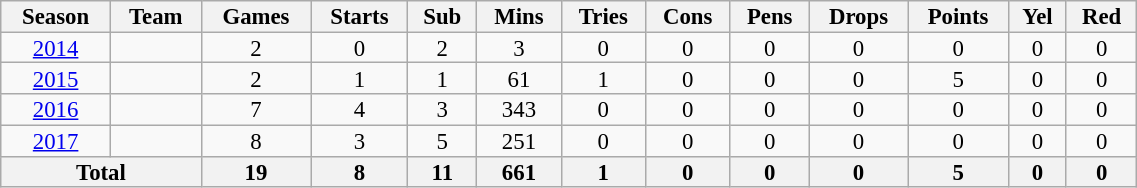<table class="wikitable" style="text-align:center; line-height:90%; font-size:95%; width:60%;">
<tr>
<th>Season</th>
<th>Team</th>
<th>Games</th>
<th>Starts</th>
<th>Sub</th>
<th>Mins</th>
<th>Tries</th>
<th>Cons</th>
<th>Pens</th>
<th>Drops</th>
<th>Points</th>
<th>Yel</th>
<th>Red</th>
</tr>
<tr>
<td><a href='#'>2014</a></td>
<td></td>
<td>2</td>
<td>0</td>
<td>2</td>
<td>3</td>
<td>0</td>
<td>0</td>
<td>0</td>
<td>0</td>
<td>0</td>
<td>0</td>
<td>0</td>
</tr>
<tr>
<td><a href='#'>2015</a></td>
<td></td>
<td>2</td>
<td>1</td>
<td>1</td>
<td>61</td>
<td>1</td>
<td>0</td>
<td>0</td>
<td>0</td>
<td>5</td>
<td>0</td>
<td>0</td>
</tr>
<tr>
<td><a href='#'>2016</a></td>
<td></td>
<td>7</td>
<td>4</td>
<td>3</td>
<td>343</td>
<td>0</td>
<td>0</td>
<td>0</td>
<td>0</td>
<td>0</td>
<td>0</td>
<td>0</td>
</tr>
<tr>
<td><a href='#'>2017</a></td>
<td></td>
<td>8</td>
<td>3</td>
<td>5</td>
<td>251</td>
<td>0</td>
<td>0</td>
<td>0</td>
<td>0</td>
<td>0</td>
<td>0</td>
<td>0</td>
</tr>
<tr>
<th colspan="2">Total</th>
<th>19</th>
<th>8</th>
<th>11</th>
<th>661</th>
<th>1</th>
<th>0</th>
<th>0</th>
<th>0</th>
<th>5</th>
<th>0</th>
<th>0</th>
</tr>
</table>
